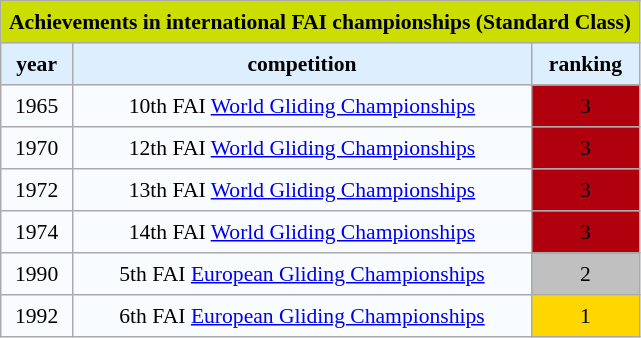<table align= center border="2" cellpadding="5" cellspacing="0" style="margin: 1em 0em 1em 0; background: #f9fcff; border: 1px #aaa solid; border-collapse: collapse; font-size: 90%;">
<tr>
<th bgcolor="#CCDD" colspan="5">Achievements in international FAI championships (Standard Class)</th>
</tr>
<tr --- bgcolor="#DDEEFF">
<th align=center>year</th>
<th align=center>competition</th>
<th align=center>ranking</th>
</tr>
<tr>
<td align=center>1965</td>
<td align=center>10th FAI <a href='#'>World Gliding Championships</a></td>
<td align=center bgcolor="bronze">3</td>
</tr>
<tr>
<td align=center>1970</td>
<td align=center>12th FAI <a href='#'>World Gliding Championships</a></td>
<td align=center bgcolor="bronze">3</td>
</tr>
<tr>
<td align=center>1972</td>
<td align=center>13th FAI <a href='#'>World Gliding Championships</a></td>
<td align=center bgcolor="bronze">3</td>
</tr>
<tr>
<td align=center>1974</td>
<td align=center>14th FAI <a href='#'>World Gliding Championships</a></td>
<td align=center bgcolor="bronze">3</td>
</tr>
<tr>
<td align=center>1990</td>
<td align=center>5th FAI <a href='#'>European Gliding Championships</a></td>
<td align=center bgcolor="silver">2</td>
</tr>
<tr>
<td align=center>1992</td>
<td align=center>6th FAI  <a href='#'>European Gliding Championships</a></td>
<td align=center bgcolor="gold">1</td>
</tr>
</table>
